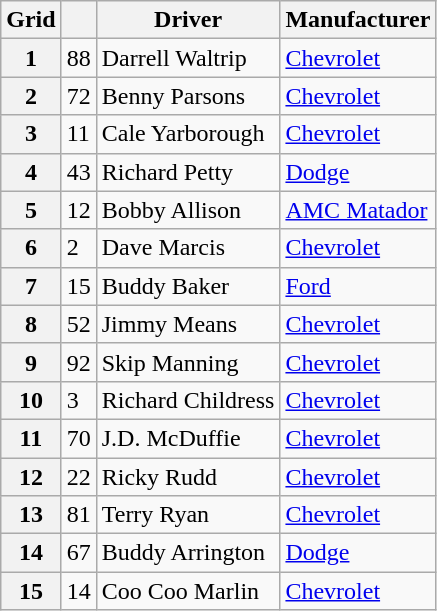<table class="wikitable">
<tr>
<th>Grid</th>
<th></th>
<th>Driver</th>
<th>Manufacturer</th>
</tr>
<tr>
<th>1</th>
<td>88</td>
<td>Darrell Waltrip</td>
<td><a href='#'>Chevrolet</a></td>
</tr>
<tr>
<th>2</th>
<td>72</td>
<td>Benny Parsons</td>
<td><a href='#'>Chevrolet</a></td>
</tr>
<tr>
<th>3</th>
<td>11</td>
<td>Cale Yarborough</td>
<td><a href='#'>Chevrolet</a></td>
</tr>
<tr>
<th>4</th>
<td>43</td>
<td>Richard Petty</td>
<td><a href='#'>Dodge</a></td>
</tr>
<tr>
<th>5</th>
<td>12</td>
<td>Bobby Allison</td>
<td><a href='#'>AMC Matador</a></td>
</tr>
<tr>
<th>6</th>
<td>2</td>
<td>Dave Marcis</td>
<td><a href='#'>Chevrolet</a></td>
</tr>
<tr>
<th>7</th>
<td>15</td>
<td>Buddy Baker</td>
<td><a href='#'>Ford</a></td>
</tr>
<tr>
<th>8</th>
<td>52</td>
<td>Jimmy Means</td>
<td><a href='#'>Chevrolet</a></td>
</tr>
<tr>
<th>9</th>
<td>92</td>
<td>Skip Manning</td>
<td><a href='#'>Chevrolet</a></td>
</tr>
<tr>
<th>10</th>
<td>3</td>
<td>Richard Childress</td>
<td><a href='#'>Chevrolet</a></td>
</tr>
<tr>
<th>11</th>
<td>70</td>
<td>J.D. McDuffie</td>
<td><a href='#'>Chevrolet</a></td>
</tr>
<tr>
<th>12</th>
<td>22</td>
<td>Ricky Rudd</td>
<td><a href='#'>Chevrolet</a></td>
</tr>
<tr>
<th>13</th>
<td>81</td>
<td>Terry Ryan</td>
<td><a href='#'>Chevrolet</a></td>
</tr>
<tr>
<th>14</th>
<td>67</td>
<td>Buddy Arrington</td>
<td><a href='#'>Dodge</a></td>
</tr>
<tr>
<th>15</th>
<td>14</td>
<td>Coo Coo Marlin</td>
<td><a href='#'>Chevrolet</a></td>
</tr>
</table>
